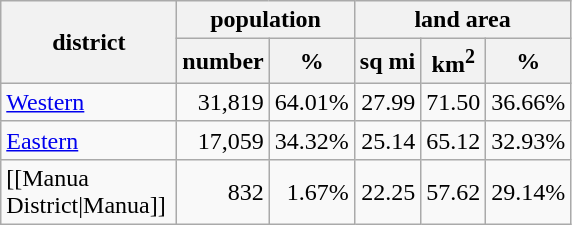<table class="wikitable sortable" style="text-align:right;">
<tr>
<th rowspan=2 width=110em>district</th>
<th colspan=2>population</th>
<th colspan=3>land area</th>
</tr>
<tr>
<th>number</th>
<th width=40em>%</th>
<th>sq mi</th>
<th>km<sup>2</sup></th>
<th width=40em>%</th>
</tr>
<tr>
<td align=left><a href='#'>Western</a></td>
<td>31,819</td>
<td>64.01%</td>
<td>27.99</td>
<td>71.50</td>
<td>36.66%</td>
</tr>
<tr>
<td align=left><a href='#'>Eastern</a></td>
<td>17,059</td>
<td>34.32%</td>
<td>25.14</td>
<td>65.12</td>
<td>32.93%</td>
</tr>
<tr>
<td align=left>[[Manua District|Manua]]</td>
<td>832</td>
<td>1.67%</td>
<td>22.25</td>
<td>57.62</td>
<td>29.14%</td>
</tr>
</table>
